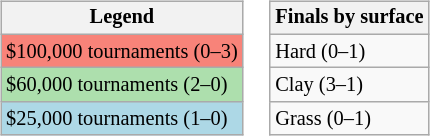<table>
<tr valign=top>
<td><br><table class="wikitable" style="font-size:85%">
<tr>
<th>Legend</th>
</tr>
<tr style="background:#f88379;">
<td>$100,000 tournaments (0–3)</td>
</tr>
<tr style="background:#addfad;">
<td>$60,000 tournaments (2–0)</td>
</tr>
<tr style="background:lightblue;">
<td>$25,000 tournaments (1–0)</td>
</tr>
</table>
</td>
<td><br><table class="wikitable" style="font-size:85%">
<tr>
<th>Finals by surface</th>
</tr>
<tr>
<td>Hard (0–1)</td>
</tr>
<tr>
<td>Clay (3–1)</td>
</tr>
<tr>
<td>Grass (0–1)</td>
</tr>
</table>
</td>
</tr>
</table>
